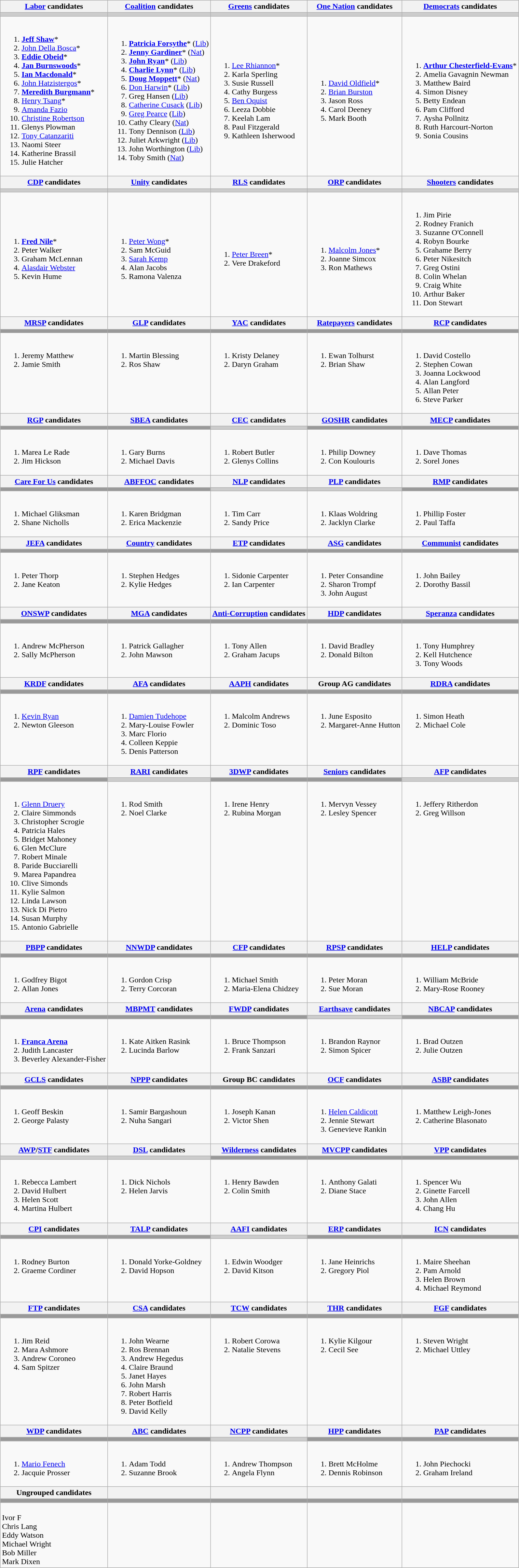<table class="wikitable">
<tr>
<th><a href='#'>Labor</a> candidates</th>
<th><a href='#'>Coalition</a> candidates</th>
<th><a href='#'>Greens</a> candidates</th>
<th><a href='#'>One Nation</a> candidates</th>
<th><a href='#'>Democrats</a> candidates</th>
</tr>
<tr bgcolor="#cccccc">
<td></td>
<td></td>
<td></td>
<td></td>
<td></td>
</tr>
<tr>
<td><br><ol><li><strong><a href='#'>Jeff Shaw</a></strong>*</li><li><a href='#'>John Della Bosca</a>*</li><li><strong><a href='#'>Eddie Obeid</a></strong>*</li><li><strong><a href='#'>Jan Burnswoods</a></strong>*</li><li><strong><a href='#'>Ian Macdonald</a></strong>*</li><li><a href='#'>John Hatzistergos</a>*</li><li><strong><a href='#'>Meredith Burgmann</a></strong>*</li><li><a href='#'>Henry Tsang</a>*</li><li><a href='#'>Amanda Fazio</a></li><li><a href='#'>Christine Robertson</a></li><li>Glenys Plowman</li><li><a href='#'>Tony Catanzariti</a></li><li>Naomi Steer</li><li>Katherine Brassil</li><li>Julie Hatcher</li></ol></td>
<td><br><ol><li><strong><a href='#'>Patricia Forsythe</a></strong>* (<a href='#'>Lib</a>)</li><li><strong><a href='#'>Jenny Gardiner</a></strong>* (<a href='#'>Nat</a>)</li><li><strong><a href='#'>John Ryan</a></strong>* (<a href='#'>Lib</a>)</li><li><strong><a href='#'>Charlie Lynn</a></strong>* (<a href='#'>Lib</a>)</li><li><strong><a href='#'>Doug Moppett</a></strong>* (<a href='#'>Nat</a>)</li><li><a href='#'>Don Harwin</a>* (<a href='#'>Lib</a>)</li><li>Greg Hansen (<a href='#'>Lib</a>)</li><li><a href='#'>Catherine Cusack</a> (<a href='#'>Lib</a>)</li><li><a href='#'>Greg Pearce</a> (<a href='#'>Lib</a>)</li><li>Cathy Cleary (<a href='#'>Nat</a>)</li><li>Tony Dennison (<a href='#'>Lib</a>)</li><li>Juliet Arkwright (<a href='#'>Lib</a>)</li><li>John Worthington (<a href='#'>Lib</a>)</li><li>Toby Smith (<a href='#'>Nat</a>)</li></ol></td>
<td><br><ol><li><a href='#'>Lee Rhiannon</a>*</li><li>Karla Sperling</li><li>Susie Russell</li><li>Cathy Burgess</li><li><a href='#'>Ben Oquist</a></li><li>Leeza Dobbie</li><li>Keelah Lam</li><li>Paul Fitzgerald</li><li>Kathleen Isherwood</li></ol></td>
<td><br><ol><li><a href='#'>David Oldfield</a>*</li><li><a href='#'>Brian Burston</a></li><li>Jason Ross</li><li>Carol Deeney</li><li>Mark Booth</li></ol></td>
<td><br><ol><li><strong><a href='#'>Arthur Chesterfield-Evans</a></strong>*</li><li>Amelia Gavagnin Newman</li><li>Matthew Baird</li><li>Simon Disney</li><li>Betty Endean</li><li>Pam Clifford</li><li>Aysha Pollnitz</li><li>Ruth Harcourt-Norton</li><li>Sonia Cousins</li></ol></td>
</tr>
<tr bgcolor="#cccccc">
<th><a href='#'>CDP</a> candidates</th>
<th><a href='#'>Unity</a> candidates</th>
<th><a href='#'>RLS</a> candidates</th>
<th><a href='#'>ORP</a> candidates</th>
<th><a href='#'>Shooters</a> candidates</th>
</tr>
<tr bgcolor="#cccccc">
<td></td>
<td></td>
<td></td>
<td></td>
<td></td>
</tr>
<tr>
<td><br><ol><li><strong><a href='#'>Fred Nile</a></strong>*</li><li>Peter Walker</li><li>Graham McLennan</li><li><a href='#'>Alasdair Webster</a></li><li>Kevin Hume</li></ol></td>
<td><br><ol><li><a href='#'>Peter Wong</a>*</li><li>Sam McGuid</li><li><a href='#'>Sarah Kemp</a></li><li>Alan Jacobs</li><li>Ramona Valenza</li></ol></td>
<td><br><ol><li><a href='#'>Peter Breen</a>*</li><li>Vere Drakeford</li></ol></td>
<td><br><ol><li><a href='#'>Malcolm Jones</a>*</li><li>Joanne Simcox</li><li>Ron Mathews</li></ol></td>
<td valign=top><br><ol><li>Jim Pirie</li><li>Rodney Franich</li><li>Suzanne O'Connell</li><li>Robyn Bourke</li><li>Grahame Berry</li><li>Peter Nikesitch</li><li>Greg Ostini</li><li>Colin Whelan</li><li>Craig White</li><li>Arthur Baker</li><li>Don Stewart</li></ol></td>
</tr>
<tr bgcolor="#cccccc">
<th><a href='#'>MRSP</a> candidates</th>
<th><a href='#'>GLP</a> candidates</th>
<th><a href='#'>YAC</a> candidates</th>
<th><a href='#'>Ratepayers</a> candidates</th>
<th><a href='#'>RCP</a> candidates</th>
</tr>
<tr bgcolor="#cccccc">
<td bgcolor="#999999"></td>
<td bgcolor="#999999"></td>
<td bgcolor="#999999"></td>
<td bgcolor="#999999"></td>
<td bgcolor="#999999"></td>
</tr>
<tr>
<td valign=top><br><ol><li>Jeremy Matthew</li><li>Jamie Smith</li></ol></td>
<td valign=top><br><ol><li>Martin Blessing</li><li>Ros Shaw</li></ol></td>
<td valign=top><br><ol><li>Kristy Delaney</li><li>Daryn Graham</li></ol></td>
<td valign=top><br><ol><li>Ewan Tolhurst</li><li>Brian Shaw</li></ol></td>
<td valign=top><br><ol><li>David Costello</li><li>Stephen Cowan</li><li>Joanna Lockwood</li><li>Alan Langford</li><li>Allan Peter</li><li>Steve Parker</li></ol></td>
</tr>
<tr bgcolor="#cccccc">
<th><a href='#'>RGP</a> candidates</th>
<th><a href='#'>SBEA</a> candidates</th>
<th><a href='#'>CEC</a> candidates</th>
<th><a href='#'>GOSHR</a> candidates</th>
<th><a href='#'>MECP</a> candidates</th>
</tr>
<tr bgcolor="#cccccc">
<td bgcolor="#999999"></td>
<td bgcolor="#999999"></td>
<td></td>
<td bgcolor="#999999"></td>
<td bgcolor="#999999"></td>
</tr>
<tr>
<td valign=top><br><ol><li>Marea Le Rade</li><li>Jim Hickson</li></ol></td>
<td valign=top><br><ol><li>Gary Burns</li><li>Michael Davis</li></ol></td>
<td valign=top><br><ol><li>Robert Butler</li><li>Glenys Collins</li></ol></td>
<td valign=top><br><ol><li>Philip Downey</li><li>Con Koulouris</li></ol></td>
<td valign=top><br><ol><li>Dave Thomas</li><li>Sorel Jones</li></ol></td>
</tr>
<tr bgcolor="#cccccc">
<th><a href='#'>Care For Us</a> candidates</th>
<th><a href='#'>ABFFOC</a> candidates</th>
<th><a href='#'>NLP</a> candidates</th>
<th><a href='#'>PLP</a> candidates</th>
<th><a href='#'>RMP</a> candidates</th>
</tr>
<tr bgcolor="#cccccc">
<td bgcolor="#999999"></td>
<td bgcolor="#999999"></td>
<td></td>
<td></td>
<td bgcolor="#999999"></td>
</tr>
<tr>
<td valign=top><br><ol><li>Michael Gliksman</li><li>Shane Nicholls</li></ol></td>
<td valign=top><br><ol><li>Karen Bridgman</li><li>Erica Mackenzie</li></ol></td>
<td valign=top><br><ol><li>Tim Carr</li><li>Sandy Price</li></ol></td>
<td valign=top><br><ol><li>Klaas Woldring</li><li>Jacklyn Clarke</li></ol></td>
<td valign=top><br><ol><li>Phillip Foster</li><li>Paul Taffa</li></ol></td>
</tr>
<tr bgcolor="#cccccc">
<th><a href='#'>JEFA</a> candidates</th>
<th><a href='#'>Country</a> candidates</th>
<th><a href='#'>ETP</a> candidates</th>
<th><a href='#'>ASG</a> candidates</th>
<th><a href='#'>Communist</a> candidates</th>
</tr>
<tr bgcolor="#cccccc">
<td bgcolor="#999999"></td>
<td bgcolor="#999999"></td>
<td bgcolor="#999999"></td>
<td bgcolor="#999999"></td>
<td bgcolor="#999999"></td>
</tr>
<tr>
<td valign=top><br><ol><li>Peter Thorp</li><li>Jane Keaton</li></ol></td>
<td valign=top><br><ol><li>Stephen Hedges</li><li>Kylie Hedges</li></ol></td>
<td valign=top><br><ol><li>Sidonie Carpenter</li><li>Ian Carpenter</li></ol></td>
<td valign=top><br><ol><li>Peter Consandine</li><li>Sharon Trompf</li><li>John August</li></ol></td>
<td valign=top><br><ol><li>John Bailey</li><li>Dorothy Bassil</li></ol></td>
</tr>
<tr bgcolor="#cccccc">
<th><a href='#'>ONSWP</a> candidates</th>
<th><a href='#'>MGA</a> candidates</th>
<th><a href='#'>Anti-Corruption</a> candidates</th>
<th><a href='#'>HDP</a> candidates</th>
<th><a href='#'>Speranza</a> candidates</th>
</tr>
<tr bgcolor="#cccccc">
<td bgcolor="#999999"></td>
<td bgcolor="#999999"></td>
<td bgcolor="#999999"></td>
<td bgcolor="#999999"></td>
<td bgcolor="#999999"></td>
</tr>
<tr>
<td valign=top><br><ol><li>Andrew McPherson</li><li>Sally McPherson</li></ol></td>
<td valign=top><br><ol><li>Patrick Gallagher</li><li>John Mawson</li></ol></td>
<td valign=top><br><ol><li>Tony Allen</li><li>Graham Jacups</li></ol></td>
<td valign=top><br><ol><li>David Bradley</li><li>Donald Bilton</li></ol></td>
<td valign=top><br><ol><li>Tony Humphrey</li><li>Kell Hutchence</li><li>Tony Woods</li></ol></td>
</tr>
<tr bgcolor="#cccccc">
<th><a href='#'>KRDF</a> candidates</th>
<th><a href='#'>AFA</a> candidates</th>
<th><a href='#'>AAPH</a> candidates</th>
<th>Group AG candidates</th>
<th><a href='#'>RDRA</a> candidates</th>
</tr>
<tr bgcolor="#cccccc">
<td bgcolor="#999999"></td>
<td bgcolor="#999999"></td>
<td bgcolor="#999999"></td>
<td bgcolor="#999999"></td>
<td bgcolor="#999999"></td>
</tr>
<tr>
<td valign=top><br><ol><li><a href='#'>Kevin Ryan</a></li><li>Newton Gleeson</li></ol></td>
<td valign=top><br><ol><li><a href='#'>Damien Tudehope</a></li><li>Mary-Louise Fowler</li><li>Marc Florio</li><li>Colleen Keppie</li><li>Denis Patterson</li></ol></td>
<td valign=top><br><ol><li>Malcolm Andrews</li><li>Dominic Toso</li></ol></td>
<td valign=top><br><ol><li>June Esposito</li><li>Margaret-Anne Hutton</li></ol></td>
<td valign=top><br><ol><li>Simon Heath</li><li>Michael Cole</li></ol></td>
</tr>
<tr bgcolor="#cccccc">
<th><a href='#'>RPF</a> candidates</th>
<th><a href='#'>RARI</a> candidates</th>
<th><a href='#'>3DWP</a> candidates</th>
<th><a href='#'>Seniors</a> candidates</th>
<th><a href='#'>AFP</a> candidates</th>
</tr>
<tr bgcolor="#cccccc">
<td bgcolor="#999999"></td>
<td></td>
<td bgcolor="#999999"></td>
<td bgcolor="#999999"></td>
<td></td>
</tr>
<tr>
<td valign=top><br><ol><li><a href='#'>Glenn Druery</a></li><li>Claire Simmonds</li><li>Christopher Scrogie</li><li>Patricia Hales</li><li>Bridget Mahoney</li><li>Glen McClure</li><li>Robert Minale</li><li>Paride Bucciarelli</li><li>Marea Papandrea</li><li>Clive Simonds</li><li>Kylie Salmon</li><li>Linda Lawson</li><li>Nick Di Pietro</li><li>Susan Murphy</li><li>Antonio Gabrielle</li></ol></td>
<td valign=top><br><ol><li>Rod Smith</li><li>Noel Clarke</li></ol></td>
<td valign=top><br><ol><li>Irene Henry</li><li>Rubina Morgan</li></ol></td>
<td valign=top><br><ol><li>Mervyn Vessey</li><li>Lesley Spencer</li></ol></td>
<td valign=top><br><ol><li>Jeffery Ritherdon</li><li>Greg Willson</li></ol></td>
</tr>
<tr bgcolor="#cccccc">
<th><a href='#'>PBPP</a> candidates</th>
<th><a href='#'>NNWDP</a> candidates</th>
<th><a href='#'>CFP</a> candidates</th>
<th><a href='#'>RPSP</a> candidates</th>
<th><a href='#'>HELP</a> candidates</th>
</tr>
<tr bgcolor="#cccccc">
<td bgcolor="#999999"></td>
<td bgcolor="#999999"></td>
<td bgcolor="#999999"></td>
<td bgcolor="#999999"></td>
<td bgcolor="#999999"></td>
</tr>
<tr>
<td valign=top><br><ol><li>Godfrey Bigot</li><li>Allan Jones</li></ol></td>
<td valign=top><br><ol><li>Gordon Crisp</li><li>Terry Corcoran</li></ol></td>
<td valign=top><br><ol><li>Michael Smith</li><li>Maria-Elena Chidzey</li></ol></td>
<td valign=top><br><ol><li>Peter Moran</li><li>Sue Moran</li></ol></td>
<td valign=top><br><ol><li>William McBride</li><li>Mary-Rose Rooney</li></ol></td>
</tr>
<tr bgcolor="#cccccc">
<th><a href='#'>Arena</a> candidates</th>
<th><a href='#'>MBPMT</a> candidates</th>
<th><a href='#'>FWDP</a> candidates</th>
<th><a href='#'>Earthsave</a> candidates</th>
<th><a href='#'>NBCAP</a> candidates</th>
</tr>
<tr bgcolor="#cccccc">
<td bgcolor="#999999"></td>
<td bgcolor="#999999"></td>
<td bgcolor="#999999"></td>
<td></td>
<td bgcolor="#999999"></td>
</tr>
<tr>
<td valign=top><br><ol><li><strong><a href='#'>Franca Arena</a></strong></li><li>Judith Lancaster</li><li>Beverley Alexander-Fisher</li></ol></td>
<td valign=top><br><ol><li>Kate Aitken Rasink</li><li>Lucinda Barlow</li></ol></td>
<td valign=top><br><ol><li>Bruce Thompson</li><li>Frank Sanzari</li></ol></td>
<td valign=top><br><ol><li>Brandon Raynor</li><li>Simon Spicer</li></ol></td>
<td valign=top><br><ol><li>Brad Outzen</li><li>Julie Outzen</li></ol></td>
</tr>
<tr bgcolor="#cccccc">
<th><a href='#'>GCLS</a> candidates</th>
<th><a href='#'>NPPP</a> candidates</th>
<th>Group BC candidates</th>
<th><a href='#'>OCF</a> candidates</th>
<th><a href='#'>ASBP</a> candidates</th>
</tr>
<tr bgcolor="#cccccc">
<td bgcolor="#999999"></td>
<td bgcolor="#999999"></td>
<td bgcolor="#999999"></td>
<td bgcolor="#999999"></td>
<td bgcolor="#999999"></td>
</tr>
<tr>
<td valign=top><br><ol><li>Geoff Beskin</li><li>George Palasty</li></ol></td>
<td valign=top><br><ol><li>Samir Bargashoun</li><li>Nuha Sangari</li></ol></td>
<td valign=top><br><ol><li>Joseph Kanan</li><li>Victor Shen</li></ol></td>
<td valign=top><br><ol><li><a href='#'>Helen Caldicott</a></li><li>Jennie Stewart</li><li>Genevieve Rankin</li></ol></td>
<td valign=top><br><ol><li>Matthew Leigh-Jones</li><li>Catherine Blasonato</li></ol></td>
</tr>
<tr bgcolor="#cccccc">
<th><a href='#'>AWP</a>/<a href='#'>STF</a> candidates</th>
<th><a href='#'>DSL</a> candidates</th>
<th><a href='#'>Wilderness</a> candidates</th>
<th><a href='#'>MVCPP</a> candidates</th>
<th><a href='#'>VPP</a> candidates</th>
</tr>
<tr bgcolor="#cccccc">
<td></td>
<td></td>
<td bgcolor="#999999"></td>
<td bgcolor="#999999"></td>
<td bgcolor="#999999"></td>
</tr>
<tr>
<td valign=top><br><ol><li>Rebecca Lambert</li><li>David Hulbert</li><li>Helen Scott</li><li>Martina Hulbert</li></ol></td>
<td valign=top><br><ol><li>Dick Nichols</li><li>Helen Jarvis</li></ol></td>
<td valign=top><br><ol><li>Henry Bawden</li><li>Colin Smith</li></ol></td>
<td valign=top><br><ol><li>Anthony Galati</li><li>Diane Stace</li></ol></td>
<td valign=top><br><ol><li>Spencer Wu</li><li>Ginette Farcell</li><li>John Allen</li><li>Chang Hu</li></ol></td>
</tr>
<tr bgcolor="#cccccc">
<th><a href='#'>CPI</a> candidates</th>
<th><a href='#'>TALP</a> candidates</th>
<th><a href='#'>AAFI</a> candidates</th>
<th><a href='#'>ERP</a> candidates</th>
<th><a href='#'>ICN</a> candidates</th>
</tr>
<tr bgcolor="#cccccc">
<td bgcolor="#999999"></td>
<td bgcolor="#999999"></td>
<td></td>
<td bgcolor="#999999"></td>
<td bgcolor="#999999"></td>
</tr>
<tr>
<td valign=top><br><ol><li>Rodney Burton</li><li>Graeme Cordiner</li></ol></td>
<td valign=top><br><ol><li>Donald Yorke-Goldney</li><li>David Hopson</li></ol></td>
<td valign=top><br><ol><li>Edwin Woodger</li><li>David Kitson</li></ol></td>
<td valign=top><br><ol><li>Jane Heinrichs</li><li>Gregory Piol</li></ol></td>
<td valign=top><br><ol><li>Maire Sheehan</li><li>Pam Arnold</li><li>Helen Brown</li><li>Michael Reymond</li></ol></td>
</tr>
<tr bgcolor="#cccccc">
<th><a href='#'>FTP</a> candidates</th>
<th><a href='#'>CSA</a> candidates</th>
<th><a href='#'>TCW</a> candidates</th>
<th><a href='#'>THR</a> candidates</th>
<th><a href='#'>FGF</a> candidates</th>
</tr>
<tr bgcolor="#cccccc">
<td bgcolor="#999999"></td>
<td bgcolor="#999999"></td>
<td bgcolor="#999999"></td>
<td bgcolor="#999999"></td>
<td bgcolor="#999999"></td>
</tr>
<tr>
<td valign=top><br><ol><li>Jim Reid</li><li>Mara Ashmore</li><li>Andrew Coroneo</li><li>Sam Spitzer</li></ol></td>
<td valign=top><br><ol><li>John Wearne</li><li>Ros Brennan</li><li>Andrew Hegedus</li><li>Claire Braund</li><li>Janet Hayes</li><li>John Marsh</li><li>Robert Harris</li><li>Peter Botfield</li><li>David Kelly</li></ol></td>
<td valign=top><br><ol><li>Robert Corowa</li><li>Natalie Stevens</li></ol></td>
<td valign=top><br><ol><li>Kylie Kilgour</li><li>Cecil See</li></ol></td>
<td valign=top><br><ol><li>Steven Wright</li><li>Michael Uttley</li></ol></td>
</tr>
<tr bgcolor="#cccccc">
<th><a href='#'>WDP</a> candidates</th>
<th><a href='#'>ABC</a> candidates</th>
<th><a href='#'>NCPP</a> candidates</th>
<th><a href='#'>HPP</a> candidates</th>
<th><a href='#'>PAP</a> candidates</th>
</tr>
<tr bgcolor="#cccccc">
<td bgcolor="#999999"></td>
<td bgcolor="#999999"></td>
<td></td>
<td bgcolor="#999999"></td>
<td bgcolor="#999999"></td>
</tr>
<tr>
<td valign=top><br><ol><li><a href='#'>Mario Fenech</a></li><li>Jacquie Prosser</li></ol></td>
<td valign=top><br><ol><li>Adam Todd</li><li>Suzanne Brook</li></ol></td>
<td valign=top><br><ol><li>Andrew Thompson</li><li>Angela Flynn</li></ol></td>
<td valign=top><br><ol><li>Brett McHolme</li><li>Dennis Robinson</li></ol></td>
<td valign=top><br><ol><li>John Piechocki</li><li>Graham Ireland</li></ol></td>
</tr>
<tr bgcolor="#cccccc">
<th>Ungrouped candidates</th>
<th></th>
<th></th>
<th></th>
<th></th>
</tr>
<tr bgcolor="#cccccc">
<td bgcolor="#999999"></td>
<td bgcolor="#999999"></td>
<td bgcolor="#999999"></td>
<td bgcolor="#999999"></td>
<td bgcolor="#999999"></td>
</tr>
<tr>
<td valign=top><br>Ivor F<br>
Chris Lang<br>
Eddy Watson<br>
Michael Wright<br>
Bob Miller<br>
Mark Dixen</td>
<td valign=top></td>
<td valign=top></td>
<td valign=top></td>
<td valign=top></td>
</tr>
</table>
